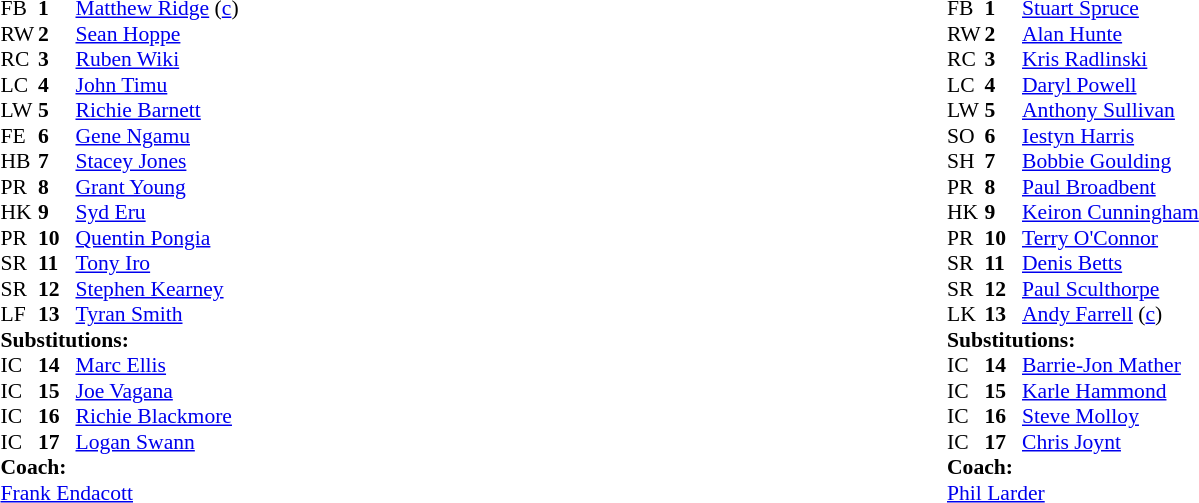<table width="100%">
<tr>
<td valign="top" width="50%"><br><table style="font-size: 90%" cellspacing="0" cellpadding="0">
<tr>
<th width="25"></th>
<th width="25"></th>
</tr>
<tr>
<td>FB</td>
<td><strong>1</strong></td>
<td><a href='#'>Matthew Ridge</a> (<a href='#'>c</a>)</td>
</tr>
<tr>
<td>RW</td>
<td><strong>2</strong></td>
<td><a href='#'>Sean Hoppe</a></td>
</tr>
<tr>
<td>RC</td>
<td><strong>3</strong></td>
<td><a href='#'>Ruben Wiki</a></td>
</tr>
<tr>
<td>LC</td>
<td><strong>4</strong></td>
<td><a href='#'>John Timu</a></td>
</tr>
<tr>
<td>LW</td>
<td><strong>5</strong></td>
<td><a href='#'>Richie Barnett</a></td>
</tr>
<tr>
<td>FE</td>
<td><strong>6</strong></td>
<td><a href='#'>Gene Ngamu</a></td>
</tr>
<tr>
<td>HB</td>
<td><strong>7</strong></td>
<td><a href='#'>Stacey Jones</a></td>
</tr>
<tr>
<td>PR</td>
<td><strong>8</strong></td>
<td><a href='#'>Grant Young</a></td>
</tr>
<tr>
<td>HK</td>
<td><strong>9</strong></td>
<td><a href='#'>Syd Eru</a></td>
</tr>
<tr>
<td>PR</td>
<td><strong>10</strong></td>
<td><a href='#'>Quentin Pongia</a></td>
</tr>
<tr>
<td>SR</td>
<td><strong>11</strong></td>
<td><a href='#'>Tony Iro</a></td>
</tr>
<tr>
<td>SR</td>
<td><strong>12</strong></td>
<td><a href='#'>Stephen Kearney</a></td>
</tr>
<tr>
<td>LF</td>
<td><strong>13</strong></td>
<td><a href='#'>Tyran Smith</a></td>
</tr>
<tr>
<td colspan=3><strong>Substitutions:</strong></td>
</tr>
<tr>
<td>IC</td>
<td><strong>14</strong></td>
<td><a href='#'>Marc Ellis</a></td>
</tr>
<tr>
<td>IC</td>
<td><strong>15</strong></td>
<td><a href='#'>Joe Vagana</a></td>
</tr>
<tr>
<td>IC</td>
<td><strong>16</strong></td>
<td><a href='#'>Richie Blackmore</a></td>
</tr>
<tr>
<td>IC</td>
<td><strong>17</strong></td>
<td><a href='#'>Logan Swann</a></td>
</tr>
<tr>
<td colspan=3><strong>Coach:</strong></td>
</tr>
<tr>
<td colspan="4"> <a href='#'>Frank Endacott</a></td>
</tr>
</table>
</td>
<td valign="top" width="50%"><br><table style="font-size: 90%" cellspacing="0" cellpadding="0">
<tr>
<th width="25"></th>
<th width="25"></th>
</tr>
<tr>
<td>FB</td>
<td><strong>1</strong></td>
<td><a href='#'>Stuart Spruce</a></td>
</tr>
<tr>
<td>RW</td>
<td><strong>2</strong></td>
<td><a href='#'>Alan Hunte</a></td>
</tr>
<tr>
<td>RC</td>
<td><strong>3</strong></td>
<td><a href='#'>Kris Radlinski</a></td>
</tr>
<tr>
<td>LC</td>
<td><strong>4</strong></td>
<td><a href='#'>Daryl Powell</a></td>
</tr>
<tr>
<td>LW</td>
<td><strong>5</strong></td>
<td><a href='#'>Anthony Sullivan</a></td>
</tr>
<tr>
<td>SO</td>
<td><strong>6</strong></td>
<td><a href='#'>Iestyn Harris</a></td>
</tr>
<tr>
<td>SH</td>
<td><strong>7</strong></td>
<td><a href='#'>Bobbie Goulding</a></td>
</tr>
<tr>
<td>PR</td>
<td><strong>8</strong></td>
<td><a href='#'>Paul Broadbent</a></td>
</tr>
<tr>
<td>HK</td>
<td><strong>9</strong></td>
<td><a href='#'>Keiron Cunningham</a></td>
</tr>
<tr>
<td>PR</td>
<td><strong>10</strong></td>
<td><a href='#'>Terry O'Connor</a></td>
</tr>
<tr>
<td>SR</td>
<td><strong>11</strong></td>
<td><a href='#'>Denis Betts</a></td>
</tr>
<tr>
<td>SR</td>
<td><strong>12</strong></td>
<td><a href='#'>Paul Sculthorpe</a></td>
</tr>
<tr>
<td>LK</td>
<td><strong>13</strong></td>
<td><a href='#'>Andy Farrell</a> (<a href='#'>c</a>)</td>
</tr>
<tr>
<td colspan=3><strong>Substitutions:</strong></td>
</tr>
<tr>
<td>IC</td>
<td><strong>14</strong></td>
<td><a href='#'>Barrie-Jon Mather</a></td>
</tr>
<tr>
<td>IC</td>
<td><strong>15</strong></td>
<td><a href='#'>Karle Hammond</a></td>
</tr>
<tr>
<td>IC</td>
<td><strong>16</strong></td>
<td><a href='#'>Steve Molloy</a></td>
</tr>
<tr>
<td>IC</td>
<td><strong>17</strong></td>
<td><a href='#'>Chris Joynt</a></td>
</tr>
<tr>
<td colspan=3><strong>Coach:</strong></td>
</tr>
<tr>
<td colspan="4"> <a href='#'>Phil Larder</a></td>
</tr>
</table>
</td>
</tr>
</table>
